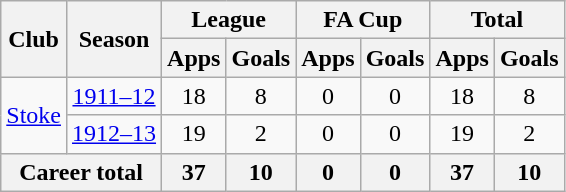<table class="wikitable" style="text-align: center;">
<tr>
<th rowspan="2">Club</th>
<th rowspan="2">Season</th>
<th colspan="2">League</th>
<th colspan="2">FA Cup</th>
<th colspan="2">Total</th>
</tr>
<tr>
<th>Apps</th>
<th>Goals</th>
<th>Apps</th>
<th>Goals</th>
<th>Apps</th>
<th>Goals</th>
</tr>
<tr>
<td rowspan="2"><a href='#'>Stoke</a></td>
<td><a href='#'>1911–12</a></td>
<td>18</td>
<td>8</td>
<td>0</td>
<td>0</td>
<td>18</td>
<td>8</td>
</tr>
<tr>
<td><a href='#'>1912–13</a></td>
<td>19</td>
<td>2</td>
<td>0</td>
<td>0</td>
<td>19</td>
<td>2</td>
</tr>
<tr>
<th colspan="2">Career total</th>
<th>37</th>
<th>10</th>
<th>0</th>
<th>0</th>
<th>37</th>
<th>10</th>
</tr>
</table>
